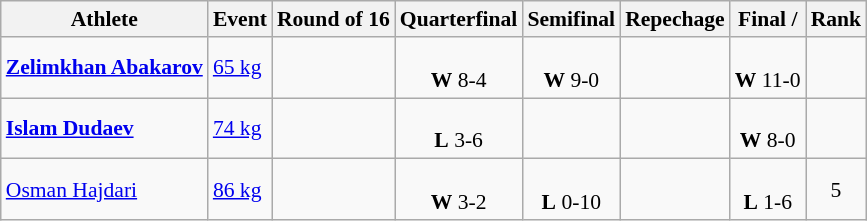<table class=wikitable style="font-size:90%; text-align:center">
<tr>
<th>Athlete</th>
<th>Event</th>
<th>Round of 16</th>
<th>Quarterfinal</th>
<th>Semifinal</th>
<th>Repechage</th>
<th>Final / </th>
<th>Rank</th>
</tr>
<tr>
<td align=left><strong><a href='#'>Zelimkhan Abakarov</a></strong></td>
<td align=left><a href='#'>65 kg</a></td>
<td></td>
<td><br><strong>W</strong> 8-4</td>
<td><br><strong>W</strong> 9-0</td>
<td></td>
<td><br><strong>W</strong> 11-0</td>
<td></td>
</tr>
<tr>
<td align=left><strong><a href='#'>Islam Dudaev</a></strong></td>
<td align=left><a href='#'>74 kg</a></td>
<td></td>
<td><br><strong>L</strong> 3-6</td>
<td></td>
<td></td>
<td><br><strong>W</strong> 8-0</td>
<td></td>
</tr>
<tr>
<td align=left><a href='#'>Osman Hajdari</a></td>
<td align=left><a href='#'>86 kg</a></td>
<td></td>
<td><br><strong>W</strong> 3-2</td>
<td><br><strong>L</strong> 0-10</td>
<td></td>
<td><br><strong>L</strong> 1-6</td>
<td>5</td>
</tr>
</table>
